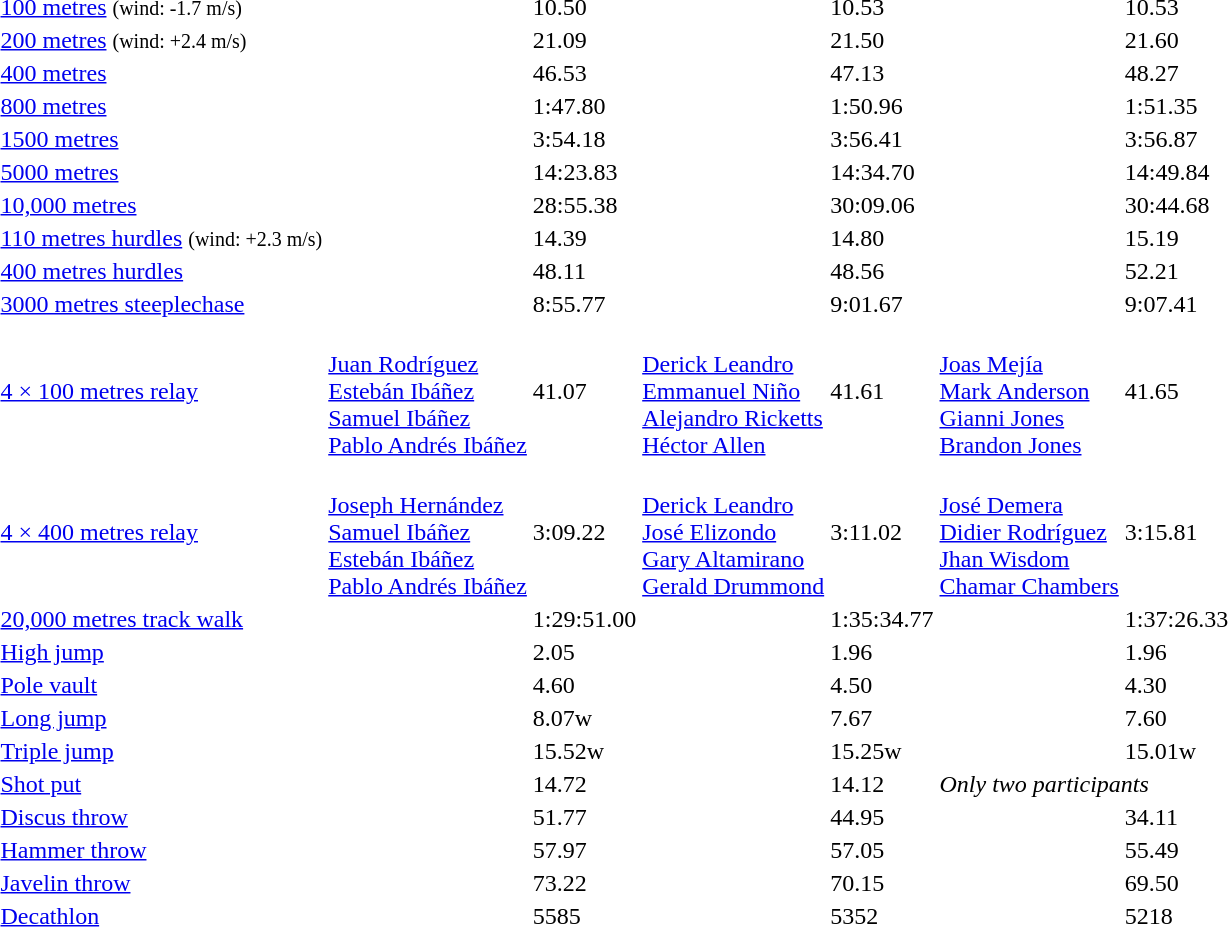<table>
<tr>
<td><a href='#'>100 metres</a> <small>(wind: -1.7 m/s)</small></td>
<td align=left></td>
<td>10.50</td>
<td align=left></td>
<td>10.53</td>
<td align=left></td>
<td>10.53</td>
</tr>
<tr>
<td><a href='#'>200 metres</a> <small>(wind: +2.4 m/s)</small></td>
<td align=left></td>
<td>21.09</td>
<td align=left></td>
<td>21.50</td>
<td align=left></td>
<td>21.60</td>
</tr>
<tr>
<td><a href='#'>400 metres</a></td>
<td align=left></td>
<td>46.53</td>
<td align=left></td>
<td>47.13</td>
<td align=left></td>
<td>48.27</td>
</tr>
<tr>
<td><a href='#'>800 metres</a></td>
<td align=left></td>
<td>1:47.80 </td>
<td align=left></td>
<td>1:50.96</td>
<td align=left></td>
<td>1:51.35</td>
</tr>
<tr>
<td><a href='#'>1500 metres</a></td>
<td align=left></td>
<td>3:54.18</td>
<td align=left></td>
<td>3:56.41</td>
<td align=left></td>
<td>3:56.87</td>
</tr>
<tr>
<td><a href='#'>5000 metres</a></td>
<td align=left></td>
<td>14:23.83</td>
<td align=left></td>
<td>14:34.70</td>
<td align=left></td>
<td>14:49.84</td>
</tr>
<tr>
<td><a href='#'>10,000 metres</a></td>
<td align=left></td>
<td>28:55.38 </td>
<td align=left></td>
<td>30:09.06</td>
<td align=left></td>
<td>30:44.68</td>
</tr>
<tr>
<td><a href='#'>110 metres hurdles</a> <small>(wind: +2.3 m/s)</small></td>
<td align=left></td>
<td>14.39</td>
<td align=left></td>
<td>14.80</td>
<td align=left></td>
<td>15.19</td>
</tr>
<tr>
<td><a href='#'>400 metres hurdles</a></td>
<td align=left></td>
<td>48.11  </td>
<td align=left></td>
<td>48.56</td>
<td align=left></td>
<td>52.21</td>
</tr>
<tr>
<td><a href='#'>3000 metres steeplechase</a></td>
<td align=left></td>
<td>8:55.77</td>
<td align=left></td>
<td>9:01.67</td>
<td align=left></td>
<td>9:07.41</td>
</tr>
<tr>
<td><a href='#'>4 × 100 metres relay</a></td>
<td> <br> <a href='#'>Juan Rodríguez</a> <br> <a href='#'>Estebán Ibáñez</a> <br> <a href='#'>Samuel Ibáñez</a> <br> <a href='#'>Pablo Andrés Ibáñez</a></td>
<td>41.07</td>
<td> <br> <a href='#'>Derick Leandro</a> <br> <a href='#'>Emmanuel Niño</a> <br> <a href='#'>Alejandro Ricketts</a> <br> <a href='#'>Héctor Allen</a></td>
<td>41.61</td>
<td> <br> <a href='#'>Joas Mejía</a> <br> <a href='#'>Mark Anderson</a> <br> <a href='#'>Gianni Jones</a> <br> <a href='#'>Brandon Jones</a></td>
<td>41.65</td>
</tr>
<tr>
<td><a href='#'>4 × 400 metres relay</a></td>
<td> <br> <a href='#'>Joseph Hernández</a> <br> <a href='#'>Samuel Ibáñez</a> <br> <a href='#'>Estebán Ibáñez</a> <br> <a href='#'>Pablo Andrés Ibáñez</a></td>
<td>3:09.22</td>
<td> <br> <a href='#'>Derick Leandro</a> <br> <a href='#'>José Elizondo</a> <br> <a href='#'>Gary Altamirano</a> <br> <a href='#'>Gerald Drummond</a></td>
<td>3:11.02</td>
<td> <br> <a href='#'>José Demera</a> <br> <a href='#'>Didier Rodríguez</a> <br> <a href='#'>Jhan Wisdom</a> <br> <a href='#'>Chamar Chambers</a></td>
<td>3:15.81</td>
</tr>
<tr>
<td><a href='#'>20,000 metres track walk</a></td>
<td align=left></td>
<td>1:29:51.00</td>
<td align=left></td>
<td>1:35:34.77</td>
<td align=left></td>
<td>1:37:26.33</td>
</tr>
<tr>
<td><a href='#'>High jump</a></td>
<td align=left></td>
<td>2.05</td>
<td align=left></td>
<td>1.96</td>
<td align=left></td>
<td>1.96</td>
</tr>
<tr>
<td><a href='#'>Pole vault</a></td>
<td align=left></td>
<td>4.60</td>
<td align=left></td>
<td>4.50</td>
<td align=left></td>
<td>4.30</td>
</tr>
<tr>
<td><a href='#'>Long jump</a></td>
<td align=left></td>
<td>8.07w</td>
<td align=left></td>
<td>7.67</td>
<td align=left></td>
<td>7.60</td>
</tr>
<tr>
<td><a href='#'>Triple jump</a></td>
<td align=left></td>
<td>15.52w</td>
<td align=left></td>
<td>15.25w</td>
<td align=left></td>
<td>15.01w</td>
</tr>
<tr>
<td><a href='#'>Shot put</a></td>
<td align=left></td>
<td>14.72</td>
<td align=left></td>
<td>14.12</td>
<td align=left colspan=2><em>Only two participants</em></td>
</tr>
<tr>
<td><a href='#'>Discus throw</a></td>
<td align=left></td>
<td>51.77 </td>
<td align=left></td>
<td>44.95</td>
<td align=left></td>
<td>34.11</td>
</tr>
<tr>
<td><a href='#'>Hammer throw</a></td>
<td align=left></td>
<td>57.97</td>
<td align=left></td>
<td>57.05</td>
<td align=left></td>
<td>55.49</td>
</tr>
<tr>
<td><a href='#'>Javelin throw</a></td>
<td align=left></td>
<td>73.22  </td>
<td align=left></td>
<td>70.15</td>
<td align=left></td>
<td>69.50</td>
</tr>
<tr>
<td><a href='#'>Decathlon</a></td>
<td align=left></td>
<td>5585</td>
<td align=left></td>
<td>5352</td>
<td align=left></td>
<td>5218</td>
</tr>
</table>
